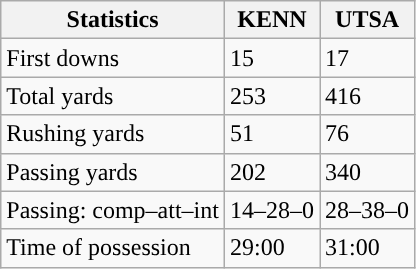<table class="wikitable" style="float:left">
<tr>
<th>Statistics</th>
<th>KENN</th>
<th>UTSA</th>
</tr>
<tr>
<td>First downs</td>
<td>15</td>
<td>17</td>
</tr>
<tr>
<td>Total yards</td>
<td>253</td>
<td>416</td>
</tr>
<tr>
<td>Rushing yards</td>
<td>51</td>
<td>76</td>
</tr>
<tr>
<td>Passing yards</td>
<td>202</td>
<td>340</td>
</tr>
<tr>
<td>Passing: comp–att–int</td>
<td>14–28–0</td>
<td>28–38–0</td>
</tr>
<tr>
<td>Time of possession</td>
<td>29:00</td>
<td>31:00</td>
</tr>
</table>
